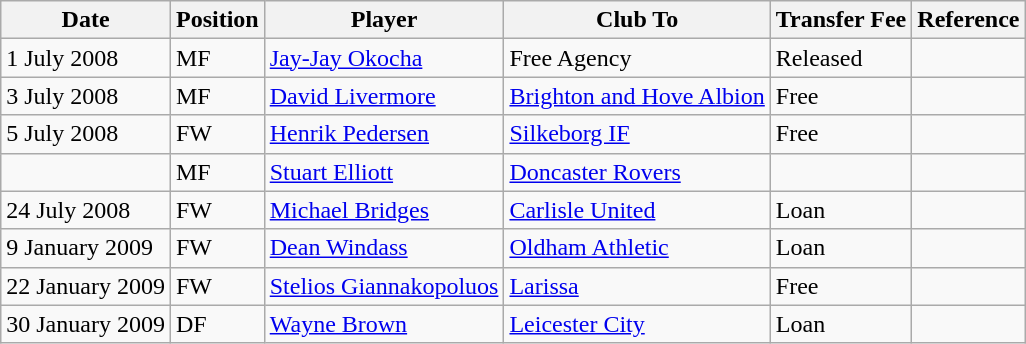<table class="wikitable">
<tr>
<th>Date</th>
<th>Position</th>
<th>Player</th>
<th>Club To</th>
<th>Transfer Fee</th>
<th>Reference</th>
</tr>
<tr>
<td>1 July 2008</td>
<td>MF</td>
<td><a href='#'>Jay-Jay Okocha</a></td>
<td>Free Agency</td>
<td>Released</td>
<td></td>
</tr>
<tr>
<td>3 July 2008</td>
<td>MF</td>
<td><a href='#'>David Livermore</a></td>
<td><a href='#'>Brighton and Hove Albion</a></td>
<td>Free</td>
<td></td>
</tr>
<tr>
<td>5 July 2008</td>
<td>FW</td>
<td><a href='#'>Henrik Pedersen</a></td>
<td><a href='#'>Silkeborg IF</a></td>
<td>Free</td>
<td></td>
</tr>
<tr>
<td></td>
<td>MF</td>
<td><a href='#'>Stuart Elliott</a></td>
<td><a href='#'>Doncaster Rovers</a></td>
<td></td>
<td></td>
</tr>
<tr>
<td>24 July 2008</td>
<td>FW</td>
<td><a href='#'>Michael Bridges</a></td>
<td><a href='#'>Carlisle United</a></td>
<td>Loan</td>
<td></td>
</tr>
<tr>
<td>9 January 2009</td>
<td>FW</td>
<td><a href='#'>Dean Windass</a></td>
<td><a href='#'>Oldham Athletic</a></td>
<td>Loan</td>
<td></td>
</tr>
<tr>
<td>22 January 2009</td>
<td>FW</td>
<td><a href='#'>Stelios Giannakopoluos</a></td>
<td><a href='#'>Larissa</a></td>
<td>Free</td>
<td></td>
</tr>
<tr>
<td>30 January 2009</td>
<td>DF</td>
<td><a href='#'>Wayne Brown</a></td>
<td><a href='#'>Leicester City</a></td>
<td>Loan</td>
<td></td>
</tr>
</table>
